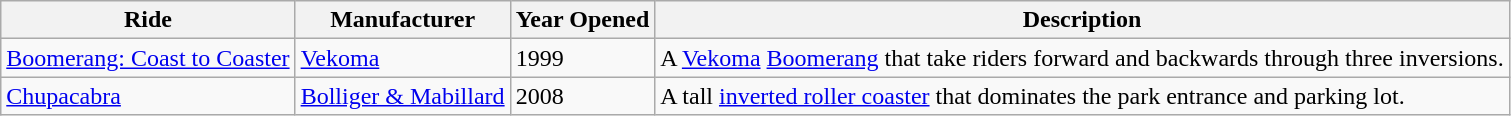<table class=wikitable>
<tr>
<th>Ride</th>
<th>Manufacturer</th>
<th>Year Opened</th>
<th>Description</th>
</tr>
<tr>
<td><a href='#'>Boomerang: Coast to Coaster</a></td>
<td><a href='#'>Vekoma</a></td>
<td>1999</td>
<td>A <a href='#'>Vekoma</a> <a href='#'>Boomerang</a> that take riders forward and backwards through three inversions.</td>
</tr>
<tr>
<td><a href='#'>Chupacabra</a></td>
<td><a href='#'>Bolliger & Mabillard</a></td>
<td>2008</td>
<td>A  tall <a href='#'>inverted roller coaster</a> that dominates the park entrance and parking lot.</td>
</tr>
</table>
